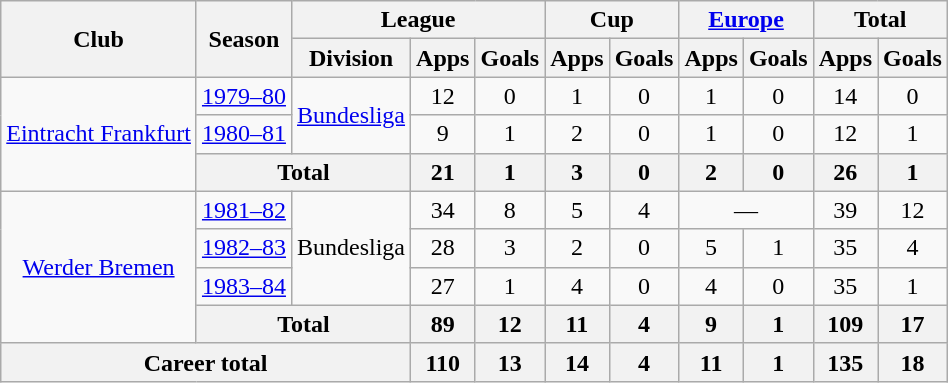<table class="wikitable" style="text-align: center">
<tr>
<th rowspan="2">Club</th>
<th rowspan="2">Season</th>
<th colspan="3">League</th>
<th colspan="2">Cup</th>
<th colspan="2"><a href='#'>Europe</a></th>
<th colspan="2">Total</th>
</tr>
<tr>
<th>Division</th>
<th>Apps</th>
<th>Goals</th>
<th>Apps</th>
<th>Goals</th>
<th>Apps</th>
<th>Goals</th>
<th>Apps</th>
<th>Goals</th>
</tr>
<tr>
<td rowspan="3"><a href='#'>Eintracht Frankfurt</a></td>
<td><a href='#'>1979–80</a></td>
<td rowspan="2"><a href='#'>Bundesliga</a></td>
<td>12</td>
<td>0</td>
<td>1</td>
<td>0</td>
<td>1</td>
<td>0</td>
<td>14</td>
<td>0</td>
</tr>
<tr>
<td><a href='#'>1980–81</a></td>
<td>9</td>
<td>1</td>
<td>2</td>
<td>0</td>
<td>1</td>
<td>0</td>
<td>12</td>
<td>1</td>
</tr>
<tr>
<th colspan="2">Total</th>
<th>21</th>
<th>1</th>
<th>3</th>
<th>0</th>
<th>2</th>
<th>0</th>
<th>26</th>
<th>1</th>
</tr>
<tr>
<td rowspan="4"><a href='#'>Werder Bremen</a></td>
<td><a href='#'>1981–82</a></td>
<td rowspan="3">Bundesliga</td>
<td>34</td>
<td>8</td>
<td>5</td>
<td>4</td>
<td colspan="2">—</td>
<td>39</td>
<td>12</td>
</tr>
<tr>
<td><a href='#'>1982–83</a></td>
<td>28</td>
<td>3</td>
<td>2</td>
<td>0</td>
<td>5</td>
<td>1</td>
<td>35</td>
<td>4</td>
</tr>
<tr>
<td><a href='#'>1983–84</a></td>
<td>27</td>
<td>1</td>
<td>4</td>
<td>0</td>
<td>4</td>
<td>0</td>
<td>35</td>
<td>1</td>
</tr>
<tr>
<th colspan="2">Total</th>
<th>89</th>
<th>12</th>
<th>11</th>
<th>4</th>
<th>9</th>
<th>1</th>
<th>109</th>
<th>17</th>
</tr>
<tr>
<th colspan="3">Career total</th>
<th>110</th>
<th>13</th>
<th>14</th>
<th>4</th>
<th>11</th>
<th>1</th>
<th>135</th>
<th>18</th>
</tr>
</table>
